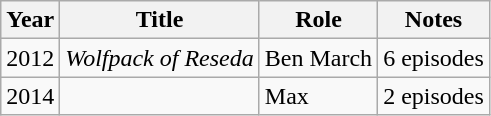<table class="wikitable sortable">
<tr>
<th>Year</th>
<th>Title</th>
<th>Role</th>
<th class="unsortable">Notes</th>
</tr>
<tr>
<td>2012</td>
<td><em>Wolfpack of Reseda</em></td>
<td>Ben March</td>
<td>6 episodes</td>
</tr>
<tr>
<td>2014</td>
<td><em></em></td>
<td>Max</td>
<td>2 episodes</td>
</tr>
</table>
